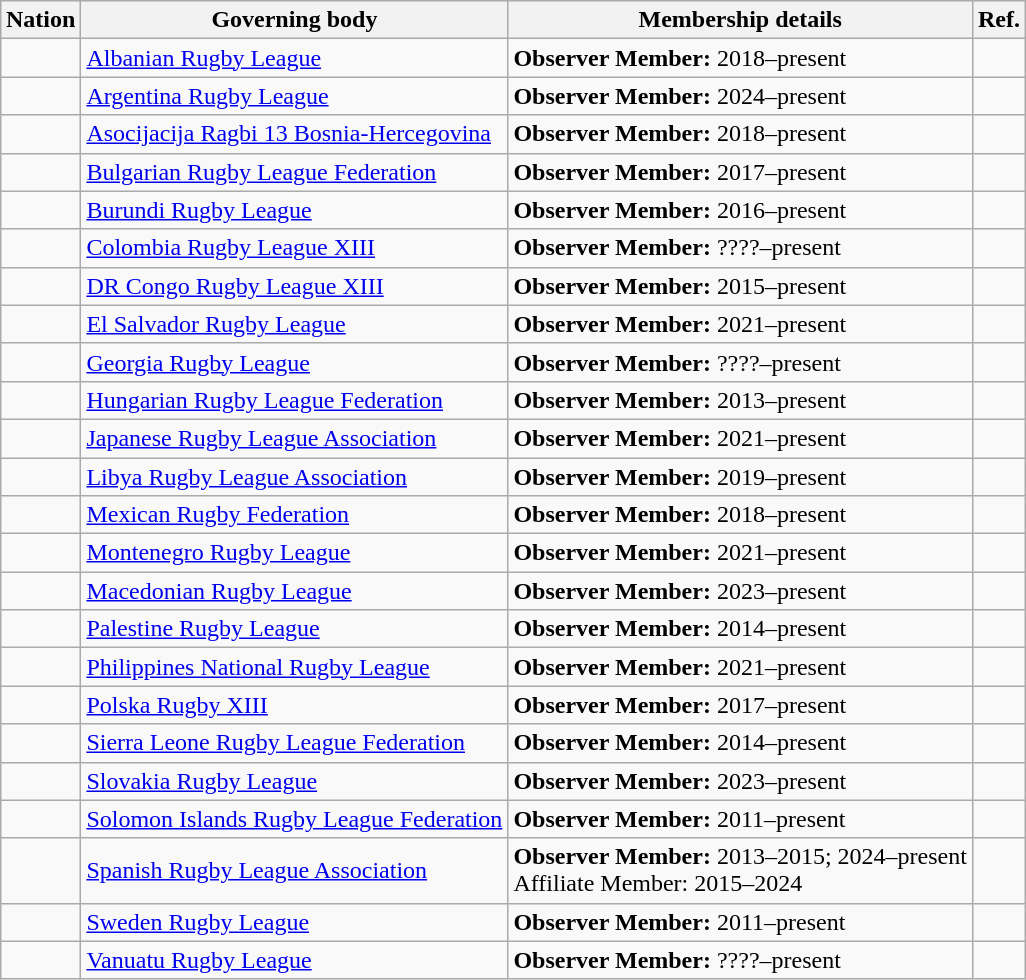<table class="wikitable sortable" style="margin: 1em auto 1em auto">
<tr>
<th>Nation</th>
<th>Governing body</th>
<th>Membership details</th>
<th>Ref.</th>
</tr>
<tr>
<td></td>
<td><a href='#'>Albanian Rugby League</a></td>
<td><strong>Observer Member:</strong> 2018–present</td>
<td></td>
</tr>
<tr>
<td></td>
<td><a href='#'>Argentina Rugby League</a></td>
<td><strong>Observer Member:</strong> 2024–present</td>
<td></td>
</tr>
<tr>
<td></td>
<td><a href='#'>Asocijacija Ragbi 13 Bosnia-Hercegovina</a></td>
<td><strong>Observer Member:</strong> 2018–present</td>
<td></td>
</tr>
<tr>
<td></td>
<td><a href='#'>Bulgarian Rugby League Federation</a></td>
<td><strong>Observer Member:</strong> 2017–present</td>
<td></td>
</tr>
<tr>
<td></td>
<td><a href='#'>Burundi Rugby League</a></td>
<td><strong>Observer Member:</strong> 2016–present</td>
<td></td>
</tr>
<tr>
<td></td>
<td><a href='#'>Colombia Rugby League XIII</a></td>
<td><strong>Observer Member:</strong> ????–present</td>
<td></td>
</tr>
<tr>
<td></td>
<td><a href='#'>DR Congo Rugby League XIII</a></td>
<td><strong>Observer Member:</strong> 2015–present</td>
<td></td>
</tr>
<tr>
<td></td>
<td><a href='#'>El Salvador Rugby League</a></td>
<td><strong>Observer Member:</strong> 2021–present</td>
<td></td>
</tr>
<tr>
<td></td>
<td><a href='#'>Georgia Rugby League</a></td>
<td><strong>Observer Member:</strong> ????–present</td>
<td></td>
</tr>
<tr>
<td></td>
<td><a href='#'>Hungarian Rugby League Federation</a></td>
<td><strong>Observer Member:</strong> 2013–present</td>
<td></td>
</tr>
<tr>
<td></td>
<td><a href='#'>Japanese Rugby League Association</a></td>
<td><strong>Observer Member:</strong> 2021–present</td>
<td></td>
</tr>
<tr>
<td></td>
<td><a href='#'>Libya Rugby League Association</a></td>
<td><strong>Observer Member:</strong> 2019–present</td>
<td></td>
</tr>
<tr>
<td></td>
<td><a href='#'>Mexican Rugby Federation</a></td>
<td><strong>Observer Member:</strong> 2018–present</td>
<td></td>
</tr>
<tr>
<td></td>
<td><a href='#'>Montenegro Rugby League</a></td>
<td><strong>Observer Member:</strong> 2021–present</td>
<td></td>
</tr>
<tr>
<td></td>
<td><a href='#'>Macedonian Rugby League</a></td>
<td><strong>Observer Member:</strong> 2023–present</td>
<td></td>
</tr>
<tr>
<td></td>
<td><a href='#'>Palestine Rugby League</a></td>
<td><strong>Observer Member:</strong> 2014–present</td>
<td></td>
</tr>
<tr>
<td></td>
<td><a href='#'>Philippines National Rugby League</a></td>
<td><strong>Observer Member:</strong> 2021–present</td>
<td></td>
</tr>
<tr>
<td></td>
<td><a href='#'>Polska Rugby XIII</a></td>
<td><strong>Observer Member:</strong> 2017–present</td>
<td></td>
</tr>
<tr>
<td></td>
<td><a href='#'>Sierra Leone Rugby League Federation</a></td>
<td><strong>Observer Member:</strong> 2014–present</td>
<td></td>
</tr>
<tr>
<td></td>
<td><a href='#'>Slovakia Rugby League</a></td>
<td><strong>Observer Member:</strong> 2023–present</td>
<td></td>
</tr>
<tr>
<td></td>
<td><a href='#'>Solomon Islands Rugby League Federation</a></td>
<td><strong>Observer Member:</strong> 2011–present</td>
<td></td>
</tr>
<tr>
<td></td>
<td><a href='#'>Spanish Rugby League Association</a></td>
<td><strong>Observer Member:</strong> 2013–2015; 2024–present<br>Affiliate Member: 2015–2024</td>
<td></td>
</tr>
<tr>
<td></td>
<td><a href='#'>Sweden Rugby League</a></td>
<td><strong>Observer Member:</strong> 2011–present</td>
<td></td>
</tr>
<tr>
<td></td>
<td><a href='#'>Vanuatu Rugby League</a></td>
<td><strong>Observer Member:</strong> ????–present</td>
<td></td>
</tr>
</table>
